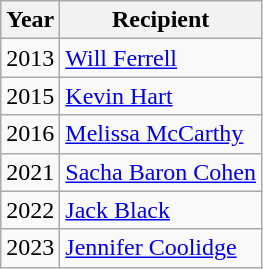<table class="wikitable">
<tr>
<th>Year</th>
<th>Recipient</th>
</tr>
<tr>
<td>2013</td>
<td><a href='#'>Will Ferrell</a></td>
</tr>
<tr>
<td>2015</td>
<td><a href='#'>Kevin Hart</a></td>
</tr>
<tr>
<td>2016</td>
<td><a href='#'>Melissa McCarthy</a></td>
</tr>
<tr>
<td>2021</td>
<td><a href='#'>Sacha Baron Cohen</a></td>
</tr>
<tr>
<td>2022</td>
<td><a href='#'>Jack Black</a></td>
</tr>
<tr>
<td>2023</td>
<td><a href='#'>Jennifer Coolidge</a></td>
</tr>
</table>
